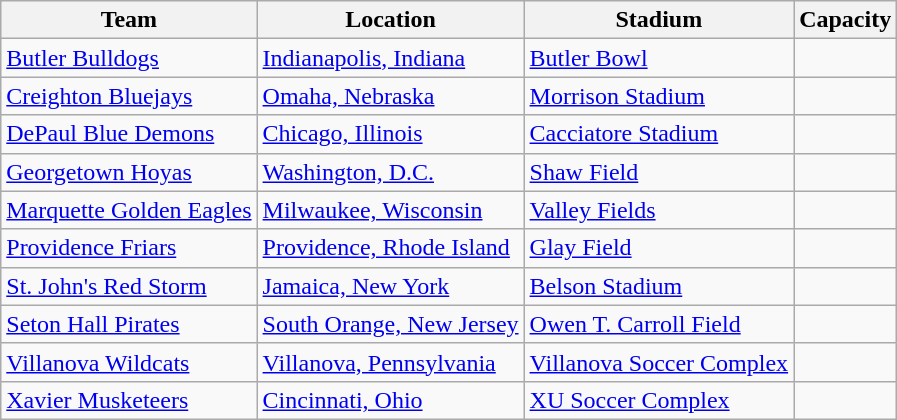<table class="wikitable sortable" style="text-align: left;">
<tr>
<th>Team</th>
<th>Location</th>
<th>Stadium</th>
<th>Capacity</th>
</tr>
<tr>
<td><a href='#'>Butler Bulldogs</a></td>
<td><a href='#'>Indianapolis, Indiana</a></td>
<td><a href='#'>Butler Bowl</a></td>
<td align="center"></td>
</tr>
<tr>
<td><a href='#'>Creighton Bluejays</a></td>
<td><a href='#'>Omaha, Nebraska</a></td>
<td><a href='#'>Morrison Stadium</a></td>
<td align="center"></td>
</tr>
<tr>
<td><a href='#'>DePaul Blue Demons</a></td>
<td><a href='#'>Chicago, Illinois</a></td>
<td><a href='#'>Cacciatore Stadium</a></td>
<td align="center"></td>
</tr>
<tr>
<td><a href='#'>Georgetown Hoyas</a></td>
<td><a href='#'>Washington, D.C.</a></td>
<td><a href='#'>Shaw Field</a></td>
<td align="center"></td>
</tr>
<tr>
<td><a href='#'>Marquette Golden Eagles</a></td>
<td><a href='#'>Milwaukee, Wisconsin</a></td>
<td><a href='#'>Valley Fields</a></td>
<td align="center"></td>
</tr>
<tr>
<td><a href='#'>Providence Friars</a></td>
<td><a href='#'>Providence, Rhode Island</a></td>
<td><a href='#'>Glay Field</a></td>
<td align="center"></td>
</tr>
<tr>
<td><a href='#'>St. John's Red Storm</a></td>
<td><a href='#'>Jamaica, New York</a></td>
<td><a href='#'>Belson Stadium</a></td>
<td align="center"></td>
</tr>
<tr>
<td><a href='#'>Seton Hall Pirates</a></td>
<td><a href='#'>South Orange, New Jersey</a></td>
<td><a href='#'>Owen T. Carroll Field</a></td>
<td align="center"></td>
</tr>
<tr>
<td><a href='#'>Villanova Wildcats</a></td>
<td><a href='#'>Villanova, Pennsylvania</a></td>
<td><a href='#'>Villanova Soccer Complex</a></td>
<td align="center"></td>
</tr>
<tr>
<td><a href='#'>Xavier Musketeers</a></td>
<td><a href='#'>Cincinnati, Ohio</a></td>
<td><a href='#'>XU Soccer Complex</a></td>
<td align="center"></td>
</tr>
</table>
